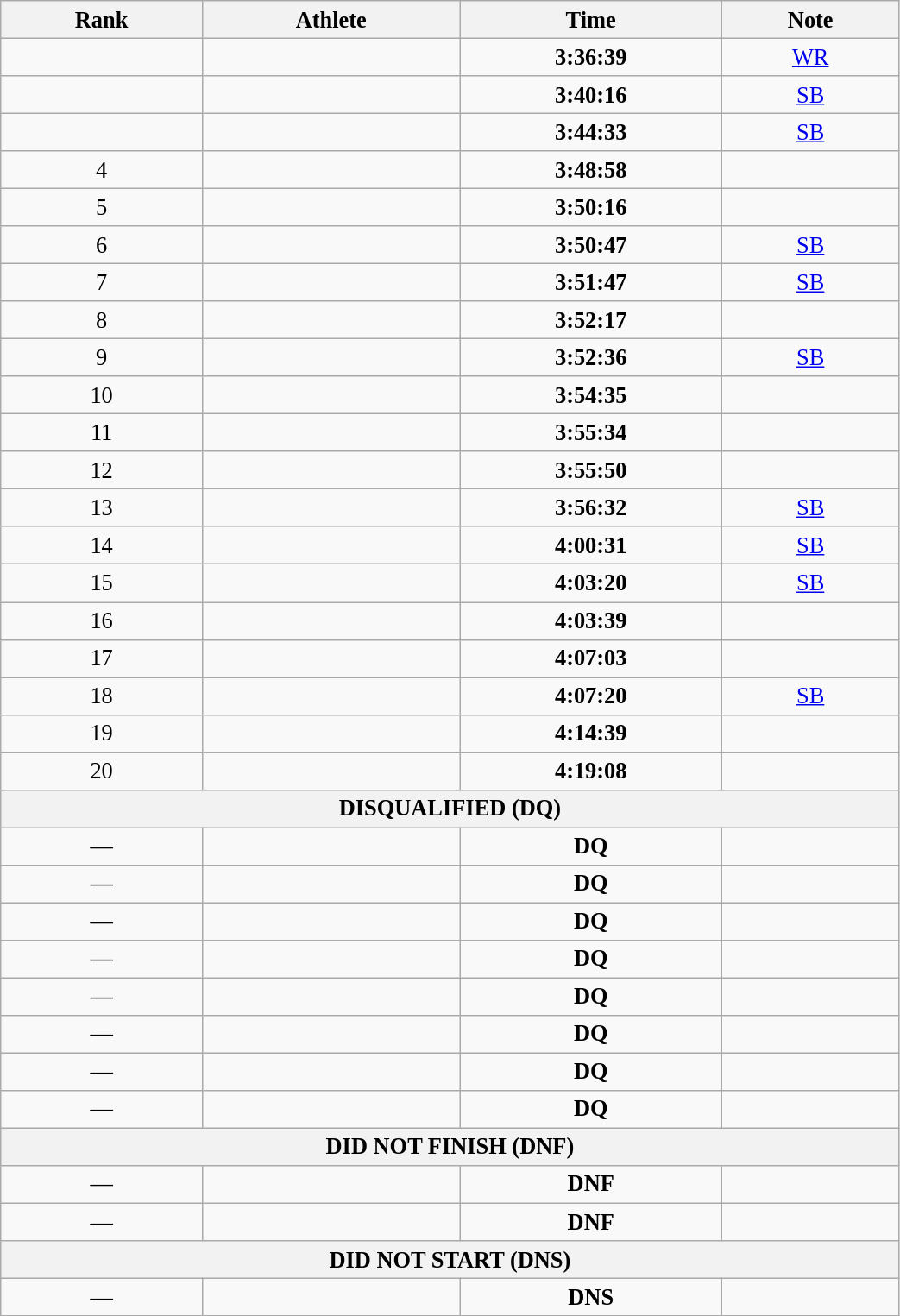<table class="wikitable" style=" text-align:center; font-size:110%;" width="55%">
<tr>
<th>Rank</th>
<th>Athlete</th>
<th>Time</th>
<th>Note</th>
</tr>
<tr>
<td></td>
<td align=left></td>
<td><strong>3:36:39</strong></td>
<td><a href='#'>WR</a></td>
</tr>
<tr>
<td></td>
<td align=left></td>
<td><strong>3:40:16</strong></td>
<td><a href='#'>SB</a></td>
</tr>
<tr>
<td></td>
<td align=left></td>
<td><strong>3:44:33</strong></td>
<td><a href='#'>SB</a></td>
</tr>
<tr>
<td>4</td>
<td align=left></td>
<td><strong>3:48:58</strong></td>
<td></td>
</tr>
<tr>
<td>5</td>
<td align=left></td>
<td><strong>3:50:16</strong></td>
<td></td>
</tr>
<tr>
<td>6</td>
<td align=left></td>
<td><strong>3:50:47</strong></td>
<td><a href='#'>SB</a></td>
</tr>
<tr>
<td>7</td>
<td align=left></td>
<td><strong>3:51:47</strong></td>
<td><a href='#'>SB</a></td>
</tr>
<tr>
<td>8</td>
<td align=left></td>
<td><strong>3:52:17</strong></td>
<td></td>
</tr>
<tr>
<td>9</td>
<td align=left></td>
<td><strong>3:52:36</strong></td>
<td><a href='#'>SB</a></td>
</tr>
<tr>
<td>10</td>
<td align=left></td>
<td><strong>3:54:35</strong></td>
<td></td>
</tr>
<tr>
<td>11</td>
<td align=left></td>
<td><strong>3:55:34</strong></td>
<td></td>
</tr>
<tr>
<td>12</td>
<td align=left></td>
<td><strong>3:55:50</strong></td>
<td></td>
</tr>
<tr>
<td>13</td>
<td align=left></td>
<td><strong>3:56:32</strong></td>
<td><a href='#'>SB</a></td>
</tr>
<tr>
<td>14</td>
<td align=left></td>
<td><strong>4:00:31</strong></td>
<td><a href='#'>SB</a></td>
</tr>
<tr>
<td>15</td>
<td align=left></td>
<td><strong>4:03:20</strong></td>
<td><a href='#'>SB</a></td>
</tr>
<tr>
<td>16</td>
<td align=left></td>
<td><strong>4:03:39</strong></td>
<td></td>
</tr>
<tr>
<td>17</td>
<td align=left></td>
<td><strong>4:07:03</strong></td>
<td></td>
</tr>
<tr>
<td>18</td>
<td align=left></td>
<td><strong>4:07:20</strong></td>
<td><a href='#'>SB</a></td>
</tr>
<tr>
<td>19</td>
<td align=left></td>
<td><strong>4:14:39</strong></td>
<td></td>
</tr>
<tr>
<td>20</td>
<td align=left></td>
<td><strong>4:19:08</strong></td>
<td></td>
</tr>
<tr>
<th colspan="4">DISQUALIFIED (DQ)</th>
</tr>
<tr>
<td>—</td>
<td align=left></td>
<td><strong>DQ </strong></td>
<td></td>
</tr>
<tr>
<td>—</td>
<td align=left></td>
<td><strong>DQ </strong></td>
<td></td>
</tr>
<tr>
<td>—</td>
<td align=left></td>
<td><strong>DQ </strong></td>
<td></td>
</tr>
<tr>
<td>—</td>
<td align=left></td>
<td><strong>DQ </strong></td>
<td></td>
</tr>
<tr>
<td>—</td>
<td align=left></td>
<td><strong>DQ </strong></td>
<td></td>
</tr>
<tr>
<td>—</td>
<td align=left></td>
<td><strong>DQ </strong></td>
<td></td>
</tr>
<tr>
<td>—</td>
<td align=left></td>
<td><strong>DQ </strong></td>
<td></td>
</tr>
<tr>
<td>—</td>
<td align=left></td>
<td><strong>DQ </strong></td>
<td></td>
</tr>
<tr>
<th colspan="4">DID NOT FINISH (DNF)</th>
</tr>
<tr>
<td>—</td>
<td align=left></td>
<td><strong>DNF </strong></td>
<td></td>
</tr>
<tr>
<td>—</td>
<td align=left></td>
<td><strong>DNF </strong></td>
<td></td>
</tr>
<tr>
<th colspan="4">DID NOT START (DNS)</th>
</tr>
<tr>
<td>—</td>
<td align=left></td>
<td><strong>DNS </strong></td>
<td></td>
</tr>
</table>
